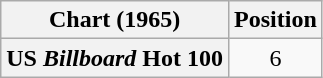<table class="wikitable plainrowheaders">
<tr>
<th>Chart (1965)</th>
<th>Position</th>
</tr>
<tr>
<th scope="row">US <em>Billboard</em> Hot 100</th>
<td style="text-align:center;">6</td>
</tr>
</table>
